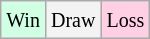<table class="wikitable">
<tr>
<td style="background-color: #d0ffe3;"><small>Win</small></td>
<td style="background-color: #f3f3f3;"><small>Draw</small></td>
<td style="background-color: #ffd0e3;"><small>Loss</small></td>
</tr>
</table>
